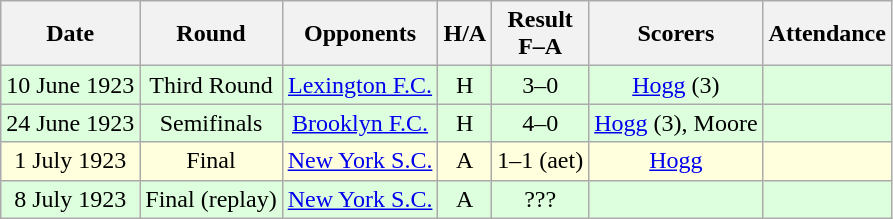<table class="wikitable" style="text-align:center">
<tr>
<th>Date</th>
<th>Round</th>
<th>Opponents</th>
<th>H/A</th>
<th>Result<br>F–A</th>
<th>Scorers</th>
<th>Attendance</th>
</tr>
<tr bgcolor="#ddffdd">
<td>10 June 1923</td>
<td>Third Round</td>
<td><a href='#'>Lexington F.C.</a></td>
<td>H</td>
<td>3–0</td>
<td><a href='#'>Hogg</a> (3)</td>
<td></td>
</tr>
<tr bgcolor="#ddffdd">
<td>24 June 1923</td>
<td>Semifinals</td>
<td><a href='#'>Brooklyn F.C.</a></td>
<td>H</td>
<td>4–0</td>
<td><a href='#'>Hogg</a> (3), Moore</td>
<td></td>
</tr>
<tr bgcolor="#ffffdd">
<td>1 July 1923</td>
<td>Final</td>
<td><a href='#'>New York S.C.</a></td>
<td>A</td>
<td>1–1 (aet)</td>
<td><a href='#'>Hogg</a></td>
<td></td>
</tr>
<tr bgcolor="#ddffdd">
<td>8 July 1923</td>
<td>Final (replay)</td>
<td><a href='#'>New York S.C.</a></td>
<td>A</td>
<td>???</td>
<td></td>
<td></td>
</tr>
</table>
